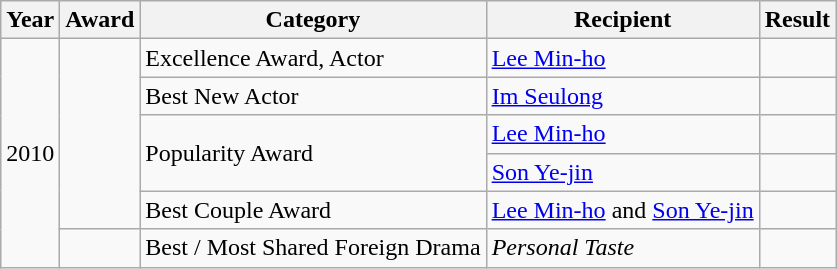<table class="wikitable">
<tr>
<th>Year</th>
<th>Award</th>
<th>Category</th>
<th>Recipient</th>
<th>Result</th>
</tr>
<tr>
<td rowspan="6">2010</td>
<td rowspan="5"></td>
<td>Excellence Award, Actor</td>
<td><a href='#'>Lee Min-ho</a></td>
<td></td>
</tr>
<tr>
<td>Best New Actor</td>
<td><a href='#'>Im Seulong</a></td>
<td></td>
</tr>
<tr>
<td rowspan="2">Popularity Award</td>
<td><a href='#'>Lee Min-ho</a></td>
<td></td>
</tr>
<tr>
<td><a href='#'>Son Ye-jin</a></td>
<td></td>
</tr>
<tr>
<td>Best Couple Award</td>
<td><a href='#'>Lee Min-ho</a> and <a href='#'>Son Ye-jin</a></td>
<td></td>
</tr>
<tr>
<td></td>
<td>Best / Most Shared Foreign Drama</td>
<td><em>Personal Taste</em></td>
<td></td>
</tr>
</table>
